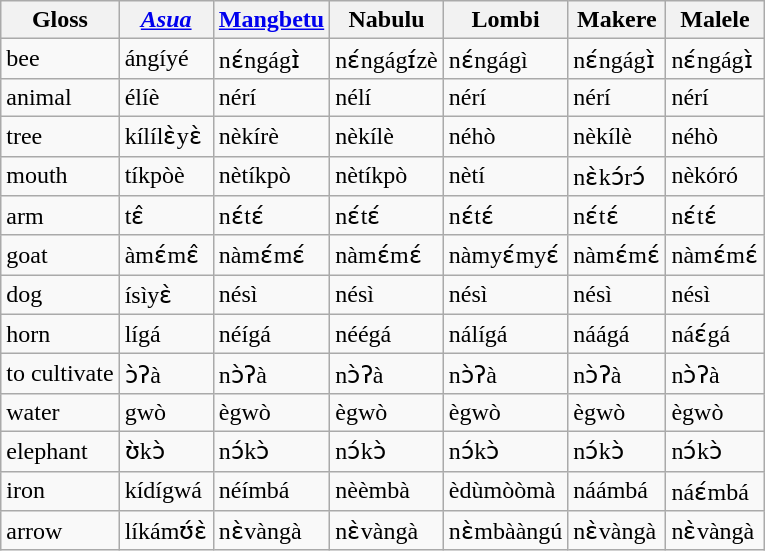<table class="wikitable sortable">
<tr>
<th>Gloss</th>
<th><em><a href='#'>Asua</a></em></th>
<th><a href='#'>Mangbetu</a></th>
<th>Nabulu</th>
<th>Lombi</th>
<th>Makere</th>
<th>Malele</th>
</tr>
<tr>
<td>bee</td>
<td>ángíyé</td>
<td>nɛ́ngágɪ̀</td>
<td>nɛ́ngágɪ́zè</td>
<td>nɛ́ngágì</td>
<td>nɛ́ngágɪ̀</td>
<td>nɛ́ngágɪ̀</td>
</tr>
<tr>
<td>animal</td>
<td>élíè</td>
<td>nérí</td>
<td>nélí</td>
<td>nérí</td>
<td>nérí</td>
<td>nérí</td>
</tr>
<tr>
<td>tree</td>
<td>kílílɛ̀yɛ̀</td>
<td>nèkírè</td>
<td>nèkílè</td>
<td>néhò</td>
<td>nèkílè</td>
<td>néhò</td>
</tr>
<tr>
<td>mouth</td>
<td>tíkpòè</td>
<td>nètíkpò</td>
<td>nètíkpò</td>
<td>nètí</td>
<td>nɛ̀kɔ́rɔ́</td>
<td>nèkóró</td>
</tr>
<tr>
<td>arm</td>
<td>tɛ̂</td>
<td>nɛ́tɛ́</td>
<td>nɛ́tɛ́</td>
<td>nɛ́tɛ́</td>
<td>nɛ́tɛ́</td>
<td>nɛ́tɛ́</td>
</tr>
<tr>
<td>goat</td>
<td>àmɛ́mɛ̂</td>
<td>nàmɛ́mɛ́</td>
<td>nàmɛ́mɛ́</td>
<td>nàmyɛ́myɛ́</td>
<td>nàmɛ́mɛ́</td>
<td>nàmɛ́mɛ́</td>
</tr>
<tr>
<td>dog</td>
<td>ísìyɛ̀</td>
<td>nésì</td>
<td>nésì</td>
<td>nésì</td>
<td>nésì</td>
<td>nésì</td>
</tr>
<tr>
<td>horn</td>
<td>lígá</td>
<td>néígá</td>
<td>néégá</td>
<td>nálígá</td>
<td>náágá</td>
<td>náɛ́gá</td>
</tr>
<tr>
<td>to cultivate</td>
<td>ɔ̀ʔà</td>
<td>nɔ̀ʔà</td>
<td>nɔ̀ʔà</td>
<td>nɔ̀ʔà</td>
<td>nɔ̀ʔà</td>
<td>nɔ̀ʔà</td>
</tr>
<tr>
<td>water</td>
<td>gwò</td>
<td>ègwò</td>
<td>ègwò</td>
<td>ègwò</td>
<td>ègwò</td>
<td>ègwò</td>
</tr>
<tr>
<td>elephant</td>
<td>ʊ̀kɔ̀</td>
<td>nɔ́kɔ̀</td>
<td>nɔ́kɔ̀</td>
<td>nɔ́kɔ̀</td>
<td>nɔ́kɔ̀</td>
<td>nɔ́kɔ̀</td>
</tr>
<tr>
<td>iron</td>
<td>kídígwá</td>
<td>néímbá</td>
<td>nèèmbà</td>
<td>èdùmòòmà</td>
<td>náámbá</td>
<td>náɛ́mbá</td>
</tr>
<tr>
<td>arrow</td>
<td>líkámʊ́ɛ̀</td>
<td>nɛ̀vàngà</td>
<td>nɛ̀vàngà</td>
<td>nɛ̀mbààngú</td>
<td>nɛ̀vàngà</td>
<td>nɛ̀vàngà</td>
</tr>
</table>
